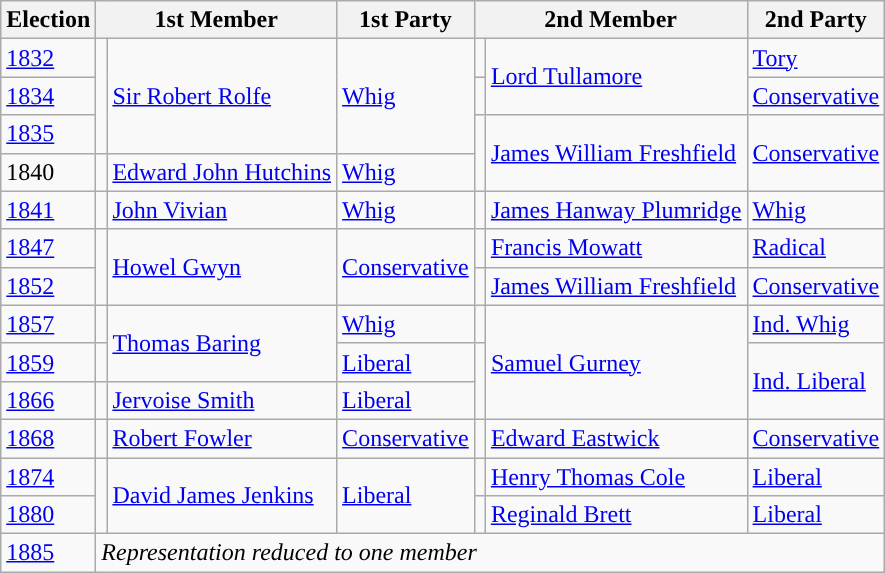<table class="wikitable">
<tr>
<th>Election</th>
<th colspan="2">1st Member</th>
<th>1st Party</th>
<th colspan="2">2nd Member</th>
<th>2nd Party</th>
</tr>
<tr>
<td><a href='#'>1832</a></td>
<td rowspan="3" style="color:inherit;background-color: "></td>
<td rowspan="3"><a href='#'>Sir Robert Rolfe</a></td>
<td rowspan="3"><a href='#'>Whig</a></td>
<td style="color:inherit;background-color: "></td>
<td rowspan="2"><a href='#'>Lord Tullamore</a></td>
<td><a href='#'>Tory</a></td>
</tr>
<tr>
<td><a href='#'>1834</a></td>
<td style="color:inherit;background-color: "></td>
<td><a href='#'>Conservative</a></td>
</tr>
<tr>
<td><a href='#'>1835</a></td>
<td rowspan="2" style="color:inherit;background-color: "></td>
<td rowspan="2"><a href='#'>James William Freshfield</a></td>
<td rowspan="2"><a href='#'>Conservative</a></td>
</tr>
<tr>
<td>1840</td>
<td style="color:inherit;background-color: "></td>
<td><a href='#'>Edward John Hutchins</a></td>
<td><a href='#'>Whig</a></td>
</tr>
<tr>
<td><a href='#'>1841</a></td>
<td style="color:inherit;background-color: "></td>
<td><a href='#'>John Vivian</a></td>
<td><a href='#'>Whig</a></td>
<td style="color:inherit;background-color: "></td>
<td><a href='#'>James Hanway Plumridge</a></td>
<td><a href='#'>Whig</a></td>
</tr>
<tr>
<td><a href='#'>1847</a></td>
<td rowspan="2" style="color:inherit;background-color: "></td>
<td rowspan="2"><a href='#'>Howel Gwyn</a></td>
<td rowspan="2"><a href='#'>Conservative</a></td>
<td style="color:inherit;background-color: "></td>
<td><a href='#'>Francis Mowatt</a></td>
<td><a href='#'>Radical</a></td>
</tr>
<tr>
<td><a href='#'>1852</a></td>
<td style="color:inherit;background-color: "></td>
<td><a href='#'>James William Freshfield</a></td>
<td><a href='#'>Conservative</a></td>
</tr>
<tr>
<td><a href='#'>1857</a></td>
<td style="color:inherit;background-color: "></td>
<td rowspan="2"><a href='#'>Thomas Baring</a></td>
<td><a href='#'>Whig</a></td>
<td style="color:inherit;background-color: "></td>
<td rowspan="3"><a href='#'>Samuel Gurney</a></td>
<td><a href='#'>Ind. Whig</a></td>
</tr>
<tr>
<td><a href='#'>1859</a></td>
<td style="color:inherit;background-color: "></td>
<td><a href='#'>Liberal</a></td>
<td rowspan="2" style="color:inherit;background-color: "></td>
<td rowspan="2"><a href='#'>Ind. Liberal</a></td>
</tr>
<tr>
<td><a href='#'>1866</a></td>
<td style="color:inherit;background-color: "></td>
<td><a href='#'>Jervoise Smith</a></td>
<td><a href='#'>Liberal</a></td>
</tr>
<tr>
<td><a href='#'>1868</a></td>
<td style="color:inherit;background-color: "></td>
<td><a href='#'>Robert Fowler</a></td>
<td><a href='#'>Conservative</a></td>
<td style="color:inherit;background-color: "></td>
<td><a href='#'>Edward Eastwick</a></td>
<td><a href='#'>Conservative</a></td>
</tr>
<tr>
<td><a href='#'>1874</a></td>
<td rowspan="2" style="color:inherit;background-color: "></td>
<td rowspan="2"><a href='#'>David James Jenkins</a></td>
<td rowspan="2"><a href='#'>Liberal</a></td>
<td style="color:inherit;background-color: "></td>
<td><a href='#'>Henry Thomas Cole</a></td>
<td><a href='#'>Liberal</a></td>
</tr>
<tr>
<td><a href='#'>1880</a></td>
<td style="color:inherit;background-color: "></td>
<td><a href='#'>Reginald Brett</a></td>
<td><a href='#'>Liberal</a></td>
</tr>
<tr>
<td><a href='#'>1885</a></td>
<td colspan="6"><em>Representation reduced to one member</em></td>
</tr>
</table>
